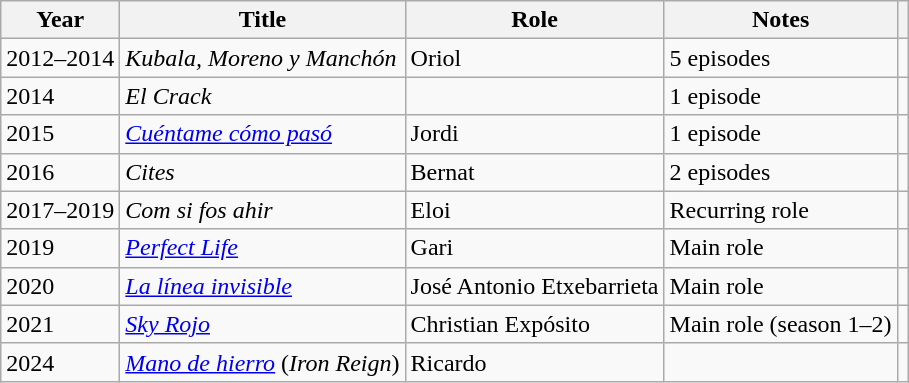<table class="wikitable sortable">
<tr>
<th>Year</th>
<th>Title</th>
<th>Role</th>
<th class="unsortable">Notes</th>
<th class="unsortable"></th>
</tr>
<tr>
<td>2012–2014</td>
<td><em>Kubala, Moreno y Manchón</em></td>
<td>Oriol</td>
<td>5 episodes</td>
<td></td>
</tr>
<tr>
<td>2014</td>
<td><em>El Crack</em></td>
<td></td>
<td>1 episode</td>
<td></td>
</tr>
<tr>
<td>2015</td>
<td><em><a href='#'>Cuéntame cómo pasó</a></em></td>
<td>Jordi</td>
<td>1 episode</td>
<td></td>
</tr>
<tr>
<td>2016</td>
<td><em>Cites</em></td>
<td>Bernat</td>
<td>2 episodes</td>
<td></td>
</tr>
<tr>
<td>2017–2019</td>
<td><em>Com si fos ahir</em></td>
<td>Eloi</td>
<td>Recurring role</td>
<td></td>
</tr>
<tr>
<td>2019</td>
<td><em><a href='#'>Perfect Life</a></em></td>
<td>Gari</td>
<td>Main role</td>
<td></td>
</tr>
<tr>
<td>2020</td>
<td><em><a href='#'>La línea invisible</a></em></td>
<td>José Antonio Etxebarrieta</td>
<td>Main role</td>
<td></td>
</tr>
<tr>
<td>2021</td>
<td><em><a href='#'>Sky Rojo</a></em></td>
<td>Christian Expósito</td>
<td>Main role (season 1–2)</td>
<td></td>
</tr>
<tr>
<td>2024</td>
<td><em><a href='#'>Mano de hierro</a></em> (<em>Iron Reign</em>)</td>
<td>Ricardo</td>
<td></td>
<td></td>
</tr>
</table>
